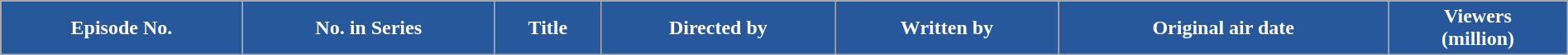<table class="wikitable plainrowheaders" style="width: 100%; margin-right: 0;">
<tr style="color:white;">
<th style="background:#28589c;">Episode No.</th>
<th style="background:#28589c;">No. in Series</th>
<th style="background:#28589c;">Title</th>
<th style="background:#28589c;">Directed by</th>
<th style="background:#28589c;">Written by</th>
<th style="background:#28589c;">Original air date</th>
<th style="background:#28589c;">Viewers<br>(million)<br>




</th>
</tr>
</table>
